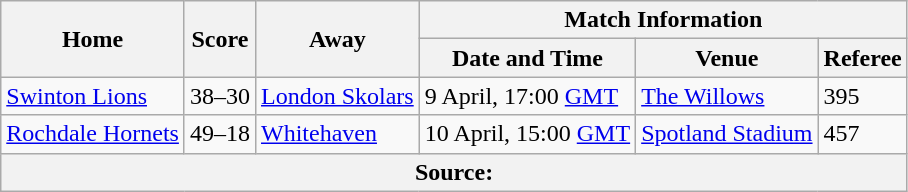<table class="wikitable">
<tr>
<th rowspan=2>Home</th>
<th rowspan=2>Score</th>
<th rowspan=2>Away</th>
<th colspan="3">Match Information</th>
</tr>
<tr>
<th>Date and Time</th>
<th>Venue</th>
<th>Referee</th>
</tr>
<tr>
<td align=left> <a href='#'>Swinton Lions</a></td>
<td>38–30</td>
<td align=left> <a href='#'>London Skolars</a></td>
<td>9 April, 17:00 <a href='#'>GMT</a></td>
<td><a href='#'>The Willows</a></td>
<td>395</td>
</tr>
<tr>
<td align=left> <a href='#'>Rochdale Hornets</a></td>
<td>49–18</td>
<td align=left> <a href='#'>Whitehaven</a></td>
<td>10 April, 15:00 <a href='#'>GMT</a></td>
<td><a href='#'>Spotland Stadium</a></td>
<td>457</td>
</tr>
<tr>
<th colspan="6">Source:</th>
</tr>
</table>
